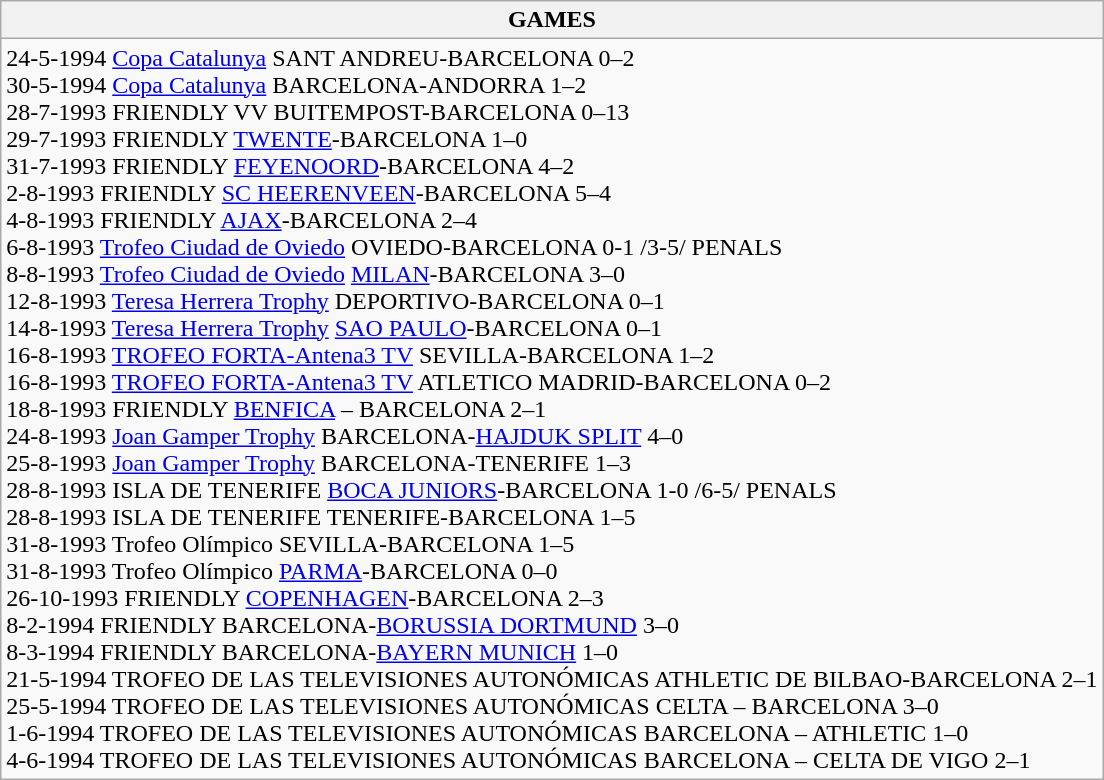<table class="wikitable collapsed">
<tr>
<th>GAMES </th>
</tr>
<tr>
<td>24-5-1994 <a href='#'>Copa Catalunya</a> SANT ANDREU-BARCELONA 0–2<br>30-5-1994 <a href='#'>Copa Catalunya</a> BARCELONA-ANDORRA 1–2<br>28-7-1993 FRIENDLY VV BUITEMPOST-BARCELONA 0–13<br>29-7-1993 FRIENDLY <a href='#'>TWENTE</a>-BARCELONA 1–0<br>31-7-1993 FRIENDLY <a href='#'>FEYENOORD</a>-BARCELONA 4–2<br>2-8-1993 FRIENDLY <a href='#'>SC HEERENVEEN</a>-BARCELONA 5–4<br>4-8-1993 FRIENDLY <a href='#'>AJAX</a>-BARCELONA 2–4<br>6-8-1993 <a href='#'>Trofeo Ciudad de Oviedo</a> OVIEDO-BARCELONA 0-1 /3-5/ PENALS<br>8-8-1993 <a href='#'>Trofeo Ciudad de Oviedo</a> <a href='#'>MILAN</a>-BARCELONA 3–0<br>12-8-1993 <a href='#'>Teresa Herrera Trophy</a> DEPORTIVO-BARCELONA 0–1<br>14-8-1993 <a href='#'>Teresa Herrera Trophy</a> <a href='#'>SAO PAULO</a>-BARCELONA 0–1<br>16-8-1993 <a href='#'>TROFEO FORTA-Antena3 TV</a> SEVILLA-BARCELONA 1–2<br>16-8-1993 <a href='#'>TROFEO FORTA-Antena3 TV</a> ATLETICO MADRID-BARCELONA 0–2<br>18-8-1993 FRIENDLY <a href='#'>BENFICA</a> – BARCELONA 2–1<br>24-8-1993 <a href='#'>Joan Gamper Trophy</a> BARCELONA-<a href='#'>HAJDUK SPLIT</a> 4–0<br>25-8-1993 <a href='#'>Joan Gamper Trophy</a> BARCELONA-TENERIFE 1–3<br>28-8-1993 ISLA DE TENERIFE <a href='#'>BOCA JUNIORS</a>-BARCELONA 1-0 /6-5/ PENALS<br>28-8-1993 ISLA DE TENERIFE TENERIFE-BARCELONA 1–5<br>31-8-1993 Trofeo Olímpico SEVILLA-BARCELONA 1–5<br>31-8-1993 Trofeo Olímpico <a href='#'>PARMA</a>-BARCELONA 0–0<br>26-10-1993 FRIENDLY <a href='#'>COPENHAGEN</a>-BARCELONA 2–3<br>8-2-1994 FRIENDLY BARCELONA-<a href='#'>BORUSSIA DORTMUND</a> 3–0<br>8-3-1994 FRIENDLY BARCELONA-<a href='#'>BAYERN MUNICH</a> 1–0<br>21-5-1994 TROFEO DE LAS TELEVISIONES AUTONÓMICAS ATHLETIC DE BILBAO-BARCELONA 2–1<br>25-5-1994 TROFEO DE LAS TELEVISIONES AUTONÓMICAS CELTA – BARCELONA 3–0<br>1-6-1994 TROFEO DE LAS TELEVISIONES AUTONÓMICAS BARCELONA – ATHLETIC 1–0<br>4-6-1994 TROFEO DE LAS TELEVISIONES AUTONÓMICAS BARCELONA – CELTA DE VIGO 2–1</td>
</tr>
</table>
